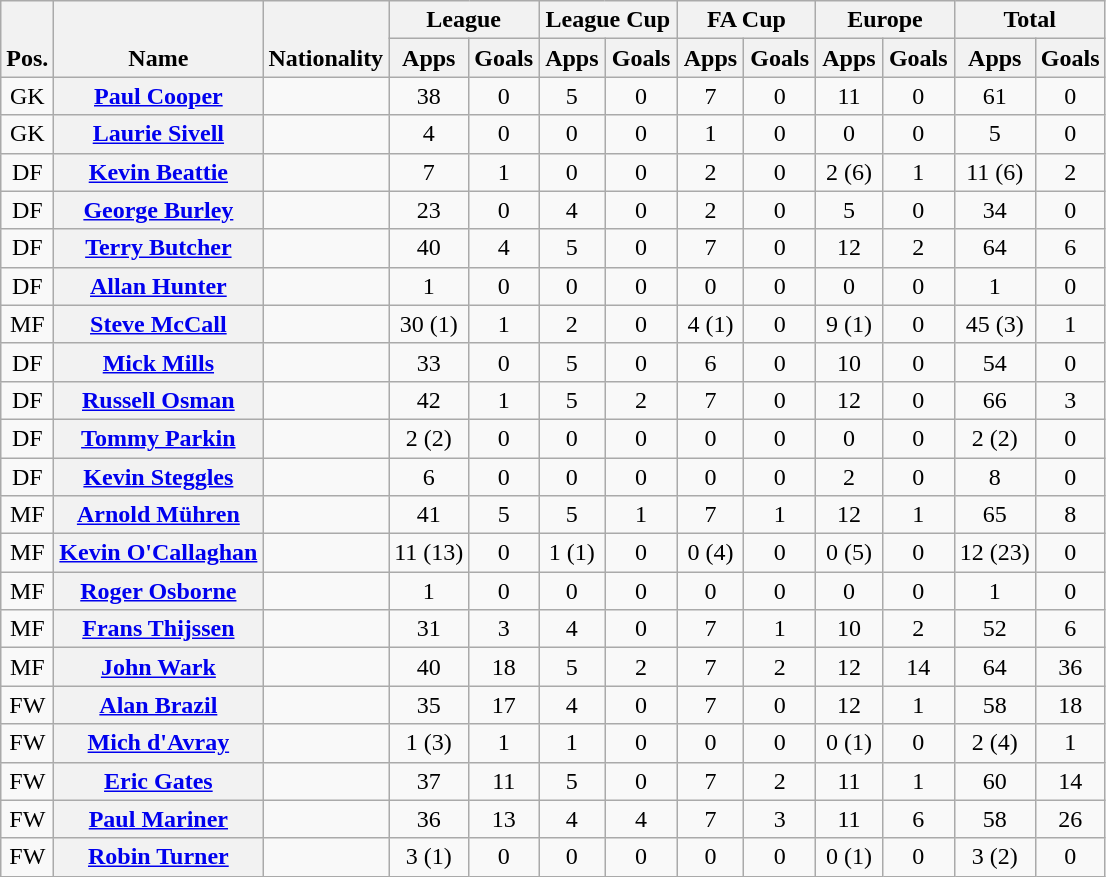<table class="wikitable plainrowheaders" style="text-align:center">
<tr>
<th rowspan="2" valign="bottom">Pos.</th>
<th rowspan="2" valign="bottom">Name</th>
<th rowspan="2" valign="bottom">Nationality</th>
<th colspan="2" width="85">League</th>
<th colspan="2" width="85">League Cup</th>
<th colspan="2" width="85">FA Cup</th>
<th colspan="2" width="85">Europe</th>
<th colspan="2" width="85">Total</th>
</tr>
<tr>
<th>Apps</th>
<th>Goals</th>
<th>Apps</th>
<th>Goals</th>
<th>Apps</th>
<th>Goals</th>
<th>Apps</th>
<th>Goals</th>
<th>Apps</th>
<th>Goals</th>
</tr>
<tr>
<td>GK</td>
<th scope=row><a href='#'>Paul Cooper</a></th>
<td></td>
<td>38</td>
<td>0</td>
<td>5</td>
<td>0</td>
<td>7</td>
<td>0</td>
<td>11</td>
<td>0</td>
<td>61</td>
<td>0</td>
</tr>
<tr>
<td>GK</td>
<th scope=row><a href='#'>Laurie Sivell</a></th>
<td></td>
<td>4</td>
<td>0</td>
<td>0</td>
<td>0</td>
<td>1</td>
<td>0</td>
<td>0</td>
<td>0</td>
<td>5</td>
<td>0</td>
</tr>
<tr>
<td>DF</td>
<th scope=row><a href='#'>Kevin Beattie</a></th>
<td></td>
<td>7</td>
<td>1</td>
<td>0</td>
<td>0</td>
<td>2</td>
<td>0</td>
<td>2 (6)</td>
<td>1</td>
<td>11 (6)</td>
<td>2</td>
</tr>
<tr>
<td>DF</td>
<th scope=row><a href='#'>George Burley</a></th>
<td></td>
<td>23</td>
<td>0</td>
<td>4</td>
<td>0</td>
<td>2</td>
<td>0</td>
<td>5</td>
<td>0</td>
<td>34</td>
<td>0</td>
</tr>
<tr>
<td>DF</td>
<th scope=row><a href='#'>Terry Butcher</a></th>
<td></td>
<td>40</td>
<td>4</td>
<td>5</td>
<td>0</td>
<td>7</td>
<td>0</td>
<td>12</td>
<td>2</td>
<td>64</td>
<td>6</td>
</tr>
<tr>
<td>DF</td>
<th scope=row><a href='#'>Allan Hunter</a></th>
<td></td>
<td>1</td>
<td>0</td>
<td>0</td>
<td>0</td>
<td>0</td>
<td>0</td>
<td>0</td>
<td>0</td>
<td>1</td>
<td>0</td>
</tr>
<tr>
<td>MF</td>
<th scope=row><a href='#'>Steve McCall</a></th>
<td></td>
<td>30 (1)</td>
<td>1</td>
<td>2</td>
<td>0</td>
<td>4 (1)</td>
<td>0</td>
<td>9 (1)</td>
<td>0</td>
<td>45 (3)</td>
<td>1</td>
</tr>
<tr>
<td>DF</td>
<th scope=row><a href='#'>Mick Mills</a></th>
<td></td>
<td>33</td>
<td>0</td>
<td>5</td>
<td>0</td>
<td>6</td>
<td>0</td>
<td>10</td>
<td>0</td>
<td>54</td>
<td>0</td>
</tr>
<tr>
<td>DF</td>
<th scope=row><a href='#'>Russell Osman</a></th>
<td></td>
<td>42</td>
<td>1</td>
<td>5</td>
<td>2</td>
<td>7</td>
<td>0</td>
<td>12</td>
<td>0</td>
<td>66</td>
<td>3</td>
</tr>
<tr>
<td>DF</td>
<th scope=row><a href='#'>Tommy Parkin</a></th>
<td></td>
<td>2 (2)</td>
<td>0</td>
<td>0</td>
<td>0</td>
<td>0</td>
<td>0</td>
<td>0</td>
<td>0</td>
<td>2 (2)</td>
<td>0</td>
</tr>
<tr>
<td>DF</td>
<th scope=row><a href='#'>Kevin Steggles</a></th>
<td></td>
<td>6</td>
<td>0</td>
<td>0</td>
<td>0</td>
<td>0</td>
<td>0</td>
<td>2</td>
<td>0</td>
<td>8</td>
<td>0</td>
</tr>
<tr>
<td>MF</td>
<th scope=row><a href='#'>Arnold Mühren</a></th>
<td></td>
<td>41</td>
<td>5</td>
<td>5</td>
<td>1</td>
<td>7</td>
<td>1</td>
<td>12</td>
<td>1</td>
<td>65</td>
<td>8</td>
</tr>
<tr>
<td>MF</td>
<th scope=row><a href='#'>Kevin O'Callaghan</a></th>
<td></td>
<td>11 (13)</td>
<td>0</td>
<td>1 (1)</td>
<td>0</td>
<td>0 (4)</td>
<td>0</td>
<td>0 (5)</td>
<td>0</td>
<td>12 (23)</td>
<td>0</td>
</tr>
<tr>
<td>MF</td>
<th scope=row><a href='#'>Roger Osborne</a></th>
<td></td>
<td>1</td>
<td>0</td>
<td>0</td>
<td>0</td>
<td>0</td>
<td>0</td>
<td>0</td>
<td>0</td>
<td>1</td>
<td>0</td>
</tr>
<tr>
<td>MF</td>
<th scope=row><a href='#'>Frans Thijssen</a></th>
<td></td>
<td>31</td>
<td>3</td>
<td>4</td>
<td>0</td>
<td>7</td>
<td>1</td>
<td>10</td>
<td>2</td>
<td>52</td>
<td>6</td>
</tr>
<tr>
<td>MF</td>
<th scope=row><a href='#'>John Wark</a></th>
<td></td>
<td>40</td>
<td>18</td>
<td>5</td>
<td>2</td>
<td>7</td>
<td>2</td>
<td>12</td>
<td>14</td>
<td>64</td>
<td>36</td>
</tr>
<tr>
<td>FW</td>
<th scope=row><a href='#'>Alan Brazil</a></th>
<td></td>
<td>35</td>
<td>17</td>
<td>4</td>
<td>0</td>
<td>7</td>
<td>0</td>
<td>12</td>
<td>1</td>
<td>58</td>
<td>18</td>
</tr>
<tr>
<td>FW</td>
<th scope=row><a href='#'>Mich d'Avray</a></th>
<td></td>
<td>1 (3)</td>
<td>1</td>
<td>1</td>
<td>0</td>
<td>0</td>
<td>0</td>
<td>0 (1)</td>
<td>0</td>
<td>2 (4)</td>
<td>1</td>
</tr>
<tr>
<td>FW</td>
<th scope=row><a href='#'>Eric Gates</a></th>
<td></td>
<td>37</td>
<td>11</td>
<td>5</td>
<td>0</td>
<td>7</td>
<td>2</td>
<td>11</td>
<td>1</td>
<td>60</td>
<td>14</td>
</tr>
<tr>
<td>FW</td>
<th scope=row><a href='#'>Paul Mariner</a></th>
<td></td>
<td>36</td>
<td>13</td>
<td>4</td>
<td>4</td>
<td>7</td>
<td>3</td>
<td>11</td>
<td>6</td>
<td>58</td>
<td>26</td>
</tr>
<tr>
<td>FW</td>
<th scope=row><a href='#'>Robin Turner</a></th>
<td></td>
<td>3 (1)</td>
<td>0</td>
<td>0</td>
<td>0</td>
<td>0</td>
<td>0</td>
<td>0 (1)</td>
<td>0</td>
<td>3 (2)</td>
<td>0</td>
</tr>
</table>
